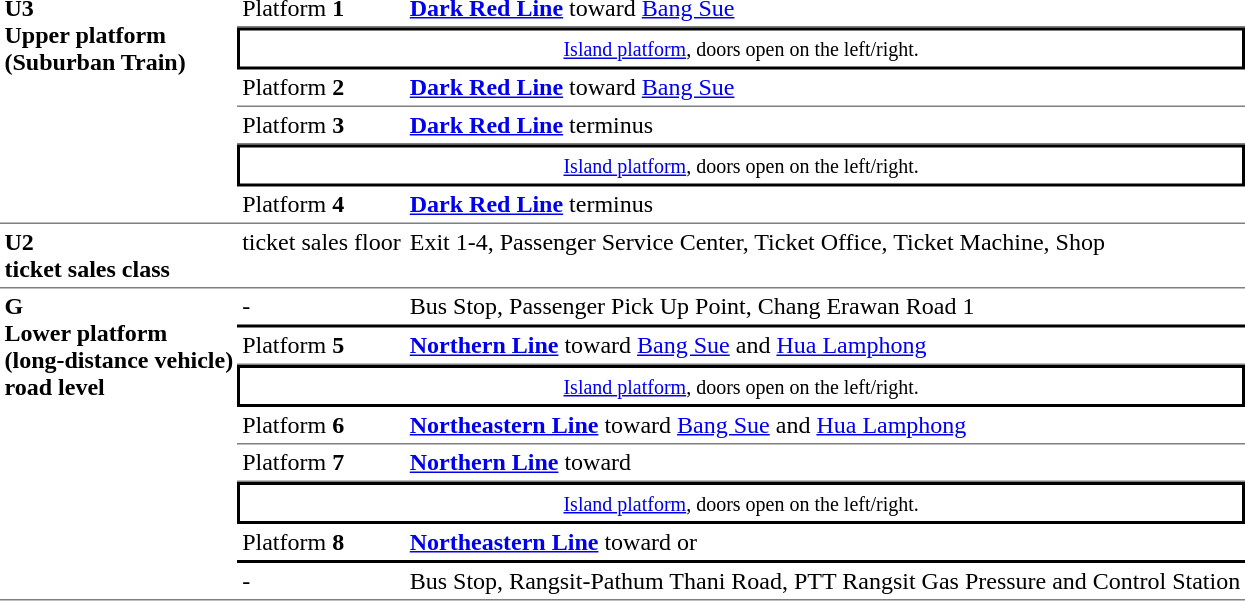<table table border=0 cellspacing=0 cellpadding=3>
<tr>
<td style="border-bottom:solid 1px gray;" rowspan=6 valign=top><strong>U3<br>Upper platform<br>(Suburban Train)</strong></td>
<td style = "border-bottom:solid 1px gray;">Platform <span><strong>1</strong></span></td>
<td style = "border-bottom:solid 1px gray;"><strong><a href='#'><span><span>Dark Red Line</span></span></a></strong> toward <a href='#'>Bang Sue</a></td>
</tr>
<tr>
<td style = "border-top:solid 2px black;border-right:solid 2px black;border-left:solid 2px black;border-bottom:solid 2px black;text-align:center;" colspan=2><small><a href='#'>Island platform</a>, doors open on the left/right.</small></td>
</tr>
<tr>
<td style = "border-bottom:solid 1px gray;">Platform <span><strong>2</strong></span></td>
<td style = "border-bottom:solid 1px gray;"><strong><a href='#'><span><span>Dark Red Line</span></span></a></strong> toward <a href='#'>Bang Sue</a></td>
</tr>
<tr>
<td style = "border-bottom:solid 1px gray;">Platform <span><strong>3</strong></span></td>
<td style = "border-bottom:solid 1px gray;"><strong><a href='#'><span><span>Dark Red Line</span></span></a></strong> terminus</td>
</tr>
<tr>
<td style = "border-top:solid 2px black;border-right:solid 2px black;border-left:solid 2px black;border-bottom:solid 2px black;text-align:center;" colspan=2><small><a href='#'>Island platform</a>, doors open on the left/right.</small></td>
</tr>
<tr>
<td style = "border-bottom:solid 1px gray;">Platform <span><strong>4</strong></span></td>
<td style = "border-bottom:solid 1px gray;"><strong><a href='#'><span><span>Dark Red Line</span></span></a></strong> terminus</td>
</tr>
<tr>
<td style="border-bottom:solid 1px gray;" rowspan=1 valign=top><strong>U2<br>ticket sales class<br></strong></td>
<td style="border-bottom:solid 1px gray;" valign=top>ticket sales floor</td>
<td style="border-bottom:solid 1px gray;" valign=top>Exit 1-4, Passenger Service Center, Ticket Office, Ticket Machine, Shop<br></td>
</tr>
<tr>
<td style="border-bottom:solid 1px gray;" rowspan=8 valign=top><strong>G<br>Lower platform<br>(long-distance vehicle)<br>road level</strong></td>
<td style = "border-bottom:solid 2px black;">-</td>
<td style = "border-bottom:solid 2px black;">Bus Stop, Passenger Pick Up Point, Chang Erawan Road 1</td>
</tr>
<tr>
<td style = "border-bottom:solid 1px gray;">Platform <strong>5</strong></td>
<td style = "border-bottom:solid 1px gray;"><strong><a href='#'><span><span>Northern Line</span></span></a></strong> toward <a href='#'>Bang Sue</a> and <a href='#'>Hua Lamphong</a></td>
</tr>
<tr>
<td style = "border-top:solid 2px black;border-right:solid 2px black;border-left:solid 2px black;border-bottom:solid 2px black;text-align:center;" colspan=2><small><a href='#'>Island platform</a>, doors open on the left/right.</small></td>
</tr>
<tr>
<td style = "border-bottom:solid 1px gray;">Platform <strong>6</strong></td>
<td style = "border-bottom:solid 1px gray;"><strong><a href='#'><span><span>Northeastern Line</span></span></a></strong> toward <a href='#'>Bang Sue</a> and <a href='#'>Hua Lamphong</a></td>
</tr>
<tr>
<td style = "border-bottom:solid 1px gray;">Platform <strong>7</strong></td>
<td style = "border-bottom:solid 1px gray;"><strong><a href='#'><span><span>Northern Line</span></span></a></strong> toward </td>
</tr>
<tr>
<td style = "border-top:solid 2px black;border-right:solid 2px black;border-left:solid 2px black;border-bottom:solid 2px black;text-align:center;" colspan=2><small><a href='#'>Island platform</a>, doors open on the left/right.</small></td>
</tr>
<tr>
<td style = "border-bottom:solid 2px black;">Platform <strong>8</strong></td>
<td style = "border-bottom:solid 2px black;"><strong><a href='#'><span><span>Northeastern Line</span></span></a></strong> toward  or </td>
</tr>
<tr>
<td style = "border-bottom:solid 1px gray;" valign=top>-</td>
<td style = "border-bottom:solid 1px gray;" valign=top>Bus Stop, Rangsit-Pathum Thani Road, PTT Rangsit Gas Pressure and Control Station</td>
</tr>
</table>
